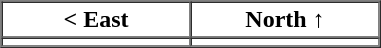<table border="1" cellpadding="2" cellspacing="0">
<tr>
<th>< East</th>
<th>North ↑</th>
</tr>
<tr>
<td align="center" width="120pt"></td>
<td align="center" width="120pt"></td>
</tr>
</table>
